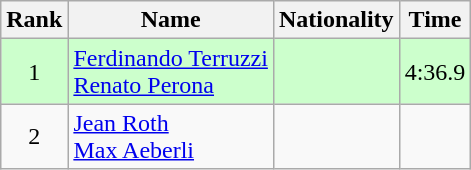<table class="wikitable sortable" style="text-align:center">
<tr>
<th>Rank</th>
<th>Name</th>
<th>Nationality</th>
<th>Time</th>
</tr>
<tr bgcolor=ccffcc>
<td>1</td>
<td align=left><a href='#'>Ferdinando Terruzzi</a><br><a href='#'>Renato Perona</a></td>
<td align=left></td>
<td>4:36.9</td>
</tr>
<tr>
<td>2</td>
<td align=left><a href='#'>Jean Roth</a><br><a href='#'>Max Aeberli</a></td>
<td align=left></td>
<td></td>
</tr>
</table>
